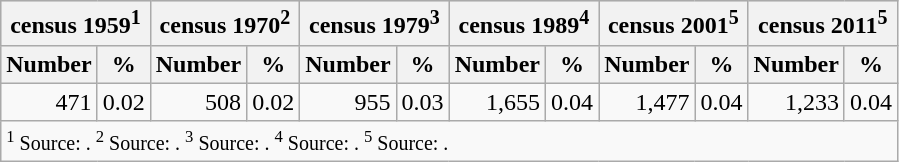<table class="wikitable">
<tr bgcolor="#e0e0e0">
<th colspan="2">census 1959<sup>1</sup></th>
<th colspan="2">census 1970<sup>2</sup></th>
<th colspan="2">census 1979<sup>3</sup></th>
<th colspan="2">census 1989<sup>4</sup></th>
<th colspan="2">census 2001<sup>5</sup></th>
<th colspan="2">census 2011<sup>5</sup></th>
</tr>
<tr bgcolor="#e0e0e0">
<th>Number</th>
<th>%</th>
<th>Number</th>
<th>%</th>
<th>Number</th>
<th>%</th>
<th>Number</th>
<th>%</th>
<th>Number</th>
<th>%</th>
<th>Number</th>
<th>%</th>
</tr>
<tr>
<td align="right">471</td>
<td align="right">0.02</td>
<td align="right">508</td>
<td align="right">0.02</td>
<td align="right">955</td>
<td align="right">0.03</td>
<td align="right">1,655</td>
<td align="right">0.04</td>
<td align="right">1,477</td>
<td align="right">0.04</td>
<td align="right">1,233</td>
<td align="right">0.04</td>
</tr>
<tr>
<td colspan="13"><small><sup>1</sup> Source: . <sup>2</sup> Source: . <sup>3</sup> Source: . <sup>4</sup> Source: . <sup>5</sup> Source: . </small></td>
</tr>
</table>
